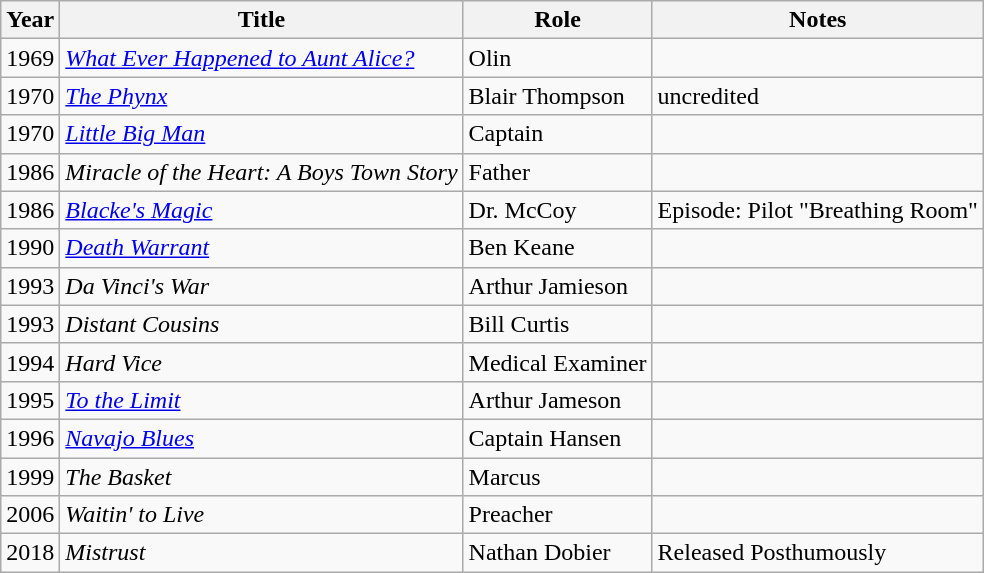<table class="wikitable">
<tr>
<th>Year</th>
<th>Title</th>
<th>Role</th>
<th>Notes</th>
</tr>
<tr>
<td>1969</td>
<td><em><a href='#'>What Ever Happened to Aunt Alice?</a></em></td>
<td>Olin</td>
<td></td>
</tr>
<tr>
<td>1970</td>
<td><em><a href='#'>The Phynx</a></em></td>
<td>Blair Thompson</td>
<td>uncredited</td>
</tr>
<tr>
<td>1970</td>
<td><em><a href='#'>Little Big Man</a></em></td>
<td>Captain</td>
<td></td>
</tr>
<tr>
<td>1986</td>
<td><em>Miracle of the Heart: A Boys Town Story</em></td>
<td>Father</td>
</tr>
<tr>
<td>1986</td>
<td><em><a href='#'>Blacke's Magic</a></em></td>
<td>Dr. McCoy</td>
<td>Episode: Pilot "Breathing Room"</td>
</tr>
<tr>
<td>1990</td>
<td><em><a href='#'>Death Warrant</a></em></td>
<td>Ben Keane</td>
<td></td>
</tr>
<tr>
<td>1993</td>
<td><em>Da Vinci's War</em></td>
<td>Arthur Jamieson</td>
<td></td>
</tr>
<tr>
<td>1993</td>
<td><em>Distant Cousins</em></td>
<td>Bill Curtis</td>
<td></td>
</tr>
<tr>
<td>1994</td>
<td><em>Hard Vice</em></td>
<td>Medical Examiner</td>
<td></td>
</tr>
<tr>
<td>1995</td>
<td><em><a href='#'>To the Limit</a></em></td>
<td>Arthur Jameson</td>
<td></td>
</tr>
<tr>
<td>1996</td>
<td><em><a href='#'>Navajo Blues</a></em></td>
<td>Captain Hansen</td>
<td></td>
</tr>
<tr>
<td>1999</td>
<td><em>The Basket</em></td>
<td>Marcus</td>
<td></td>
</tr>
<tr>
<td>2006</td>
<td><em>Waitin' to Live</em></td>
<td>Preacher</td>
<td></td>
</tr>
<tr>
<td>2018</td>
<td><em>Mistrust</em></td>
<td>Nathan Dobier</td>
<td>Released Posthumously</td>
</tr>
</table>
